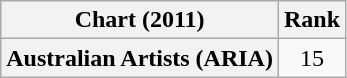<table class="wikitable plainrowheaders" style="text-align:center">
<tr>
<th scope="col">Chart (2011)</th>
<th scope="col">Rank</th>
</tr>
<tr>
<th scope="row">Australian Artists (ARIA)</th>
<td>15</td>
</tr>
</table>
